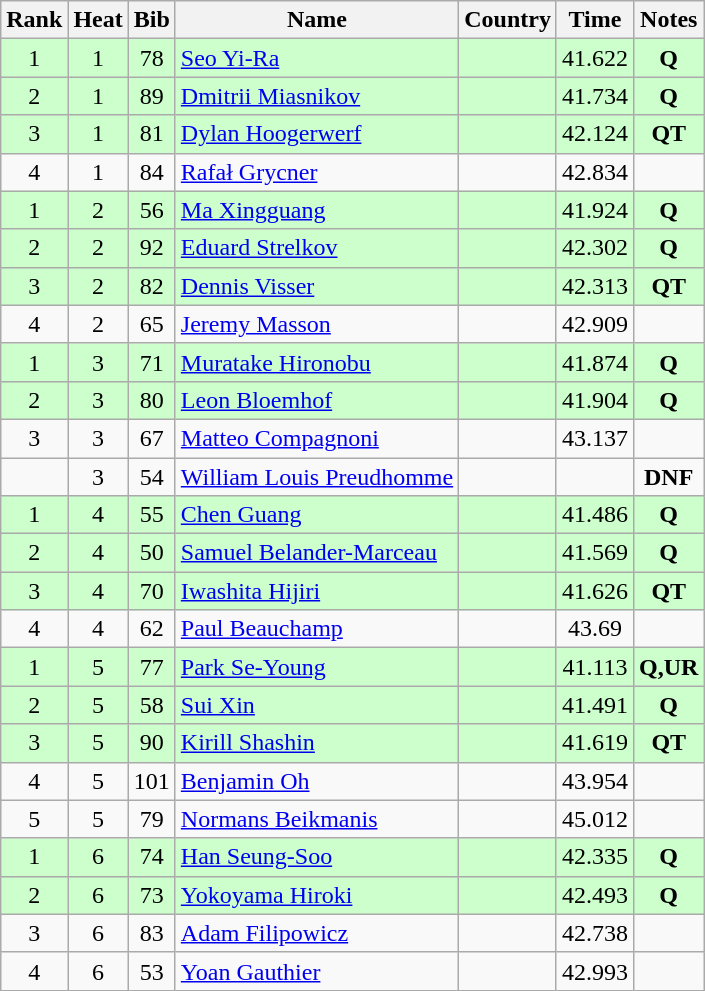<table class="wikitable sortable" style="text-align:center">
<tr>
<th>Rank</th>
<th>Heat</th>
<th>Bib</th>
<th>Name</th>
<th>Country</th>
<th>Time</th>
<th>Notes</th>
</tr>
<tr style="background:#cfc;">
<td>1</td>
<td>1</td>
<td>78</td>
<td align=left><a href='#'>Seo Yi-Ra</a></td>
<td align=left></td>
<td>41.622</td>
<td><strong>Q</strong></td>
</tr>
<tr style="background:#cfc;">
<td>2</td>
<td>1</td>
<td>89</td>
<td align=left><a href='#'>Dmitrii Miasnikov</a></td>
<td align=left></td>
<td>41.734</td>
<td><strong>Q</strong></td>
</tr>
<tr style="background:#cfc;">
<td>3</td>
<td>1</td>
<td>81</td>
<td align=left><a href='#'>Dylan Hoogerwerf</a></td>
<td align=left></td>
<td>42.124</td>
<td><strong>QT</strong></td>
</tr>
<tr>
<td>4</td>
<td>1</td>
<td>84</td>
<td align=left><a href='#'>Rafał Grycner</a></td>
<td align=left></td>
<td>42.834</td>
<td></td>
</tr>
<tr style="background:#cfc;">
<td>1</td>
<td>2</td>
<td>56</td>
<td align=left><a href='#'>Ma Xingguang</a></td>
<td align=left></td>
<td>41.924</td>
<td><strong>Q</strong></td>
</tr>
<tr style="background:#cfc;">
<td>2</td>
<td>2</td>
<td>92</td>
<td align=left><a href='#'>Eduard Strelkov</a></td>
<td align=left></td>
<td>42.302</td>
<td><strong>Q</strong></td>
</tr>
<tr style="background:#cfc;">
<td>3</td>
<td>2</td>
<td>82</td>
<td align=left><a href='#'>Dennis Visser</a></td>
<td align=left></td>
<td>42.313</td>
<td><strong>QT</strong></td>
</tr>
<tr>
<td>4</td>
<td>2</td>
<td>65</td>
<td align=left><a href='#'>Jeremy Masson</a></td>
<td align=left></td>
<td>42.909</td>
<td></td>
</tr>
<tr style="background:#cfc;">
<td>1</td>
<td>3</td>
<td>71</td>
<td align=left><a href='#'>Muratake Hironobu</a></td>
<td align=left></td>
<td>41.874</td>
<td><strong>Q</strong></td>
</tr>
<tr style="background:#cfc;">
<td>2</td>
<td>3</td>
<td>80</td>
<td align=left><a href='#'>Leon Bloemhof</a></td>
<td align=left></td>
<td>41.904</td>
<td><strong>Q</strong></td>
</tr>
<tr>
<td>3</td>
<td>3</td>
<td>67</td>
<td align=left><a href='#'>Matteo Compagnoni</a></td>
<td align=left></td>
<td>43.137</td>
<td></td>
</tr>
<tr>
<td></td>
<td>3</td>
<td>54</td>
<td align=left><a href='#'>William Louis Preudhomme</a></td>
<td align=left></td>
<td></td>
<td><strong>DNF</strong></td>
</tr>
<tr style="background:#cfc;">
<td>1</td>
<td>4</td>
<td>55</td>
<td align=left><a href='#'>Chen Guang</a></td>
<td align=left></td>
<td>41.486</td>
<td><strong>Q</strong></td>
</tr>
<tr style="background:#cfc;">
<td>2</td>
<td>4</td>
<td>50</td>
<td align=left><a href='#'>Samuel Belander-Marceau</a></td>
<td align=left></td>
<td>41.569</td>
<td><strong>Q</strong></td>
</tr>
<tr style="background:#cfc;">
<td>3</td>
<td>4</td>
<td>70</td>
<td align=left><a href='#'>Iwashita Hijiri</a></td>
<td align=left></td>
<td>41.626</td>
<td><strong>QT</strong></td>
</tr>
<tr>
<td>4</td>
<td>4</td>
<td>62</td>
<td align=left><a href='#'>Paul Beauchamp</a></td>
<td align=left></td>
<td>43.69</td>
<td></td>
</tr>
<tr style="background:#cfc;">
<td>1</td>
<td>5</td>
<td>77</td>
<td align=left><a href='#'>Park Se-Young</a></td>
<td align=left></td>
<td>41.113</td>
<td><strong>Q,UR</strong></td>
</tr>
<tr style="background:#cfc;">
<td>2</td>
<td>5</td>
<td>58</td>
<td align=left><a href='#'>Sui Xin</a></td>
<td align=left></td>
<td>41.491</td>
<td><strong>Q</strong></td>
</tr>
<tr style="background:#cfc;">
<td>3</td>
<td>5</td>
<td>90</td>
<td align=left><a href='#'>Kirill Shashin</a></td>
<td align=left></td>
<td>41.619</td>
<td><strong>QT</strong></td>
</tr>
<tr>
<td>4</td>
<td>5</td>
<td>101</td>
<td align=left><a href='#'>Benjamin Oh</a></td>
<td align=left></td>
<td>43.954</td>
<td></td>
</tr>
<tr>
<td>5</td>
<td>5</td>
<td>79</td>
<td align=left><a href='#'>Normans Beikmanis</a></td>
<td align=left></td>
<td>45.012</td>
<td></td>
</tr>
<tr style="background:#cfc;">
<td>1</td>
<td>6</td>
<td>74</td>
<td align=left><a href='#'>Han Seung-Soo</a></td>
<td align=left></td>
<td>42.335</td>
<td><strong>Q</strong></td>
</tr>
<tr style="background:#cfc;">
<td>2</td>
<td>6</td>
<td>73</td>
<td align=left><a href='#'>Yokoyama Hiroki</a></td>
<td align=left></td>
<td>42.493</td>
<td><strong>Q</strong></td>
</tr>
<tr>
<td>3</td>
<td>6</td>
<td>83</td>
<td align=left><a href='#'>Adam Filipowicz</a></td>
<td align=left></td>
<td>42.738</td>
<td></td>
</tr>
<tr>
<td>4</td>
<td>6</td>
<td>53</td>
<td align=left><a href='#'>Yoan Gauthier</a></td>
<td align=left></td>
<td>42.993</td>
<td></td>
</tr>
</table>
